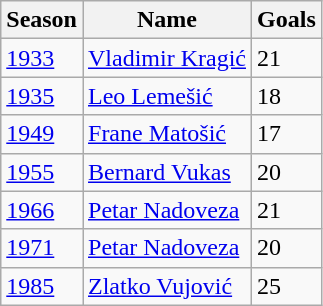<table class="wikitable">
<tr>
<th>Season</th>
<th>Name</th>
<th>Goals</th>
</tr>
<tr>
<td><a href='#'>1933</a></td>
<td> <a href='#'>Vladimir Kragić</a></td>
<td>21</td>
</tr>
<tr>
<td><a href='#'>1935</a></td>
<td> <a href='#'>Leo Lemešić</a></td>
<td>18</td>
</tr>
<tr>
<td><a href='#'>1949</a></td>
<td> <a href='#'>Frane Matošić</a></td>
<td>17</td>
</tr>
<tr>
<td><a href='#'>1955</a></td>
<td> <a href='#'>Bernard Vukas</a></td>
<td>20</td>
</tr>
<tr>
<td><a href='#'>1966</a></td>
<td> <a href='#'>Petar Nadoveza</a></td>
<td>21</td>
</tr>
<tr>
<td><a href='#'>1971</a></td>
<td> <a href='#'>Petar Nadoveza</a></td>
<td>20</td>
</tr>
<tr>
<td><a href='#'>1985</a></td>
<td> <a href='#'>Zlatko Vujović</a></td>
<td>25</td>
</tr>
</table>
